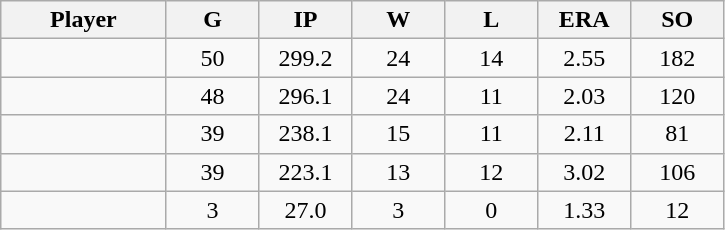<table class="wikitable sortable">
<tr>
<th bgcolor="#DDDDFF" width="16%">Player</th>
<th bgcolor="#DDDDFF" width="9%">G</th>
<th bgcolor="#DDDDFF" width="9%">IP</th>
<th bgcolor="#DDDDFF" width="9%">W</th>
<th bgcolor="#DDDDFF" width="9%">L</th>
<th bgcolor="#DDDDFF" width="9%">ERA</th>
<th bgcolor="#DDDDFF" width="9%">SO</th>
</tr>
<tr align="center">
<td></td>
<td>50</td>
<td>299.2</td>
<td>24</td>
<td>14</td>
<td>2.55</td>
<td>182</td>
</tr>
<tr align="center">
<td></td>
<td>48</td>
<td>296.1</td>
<td>24</td>
<td>11</td>
<td>2.03</td>
<td>120</td>
</tr>
<tr align="center">
<td></td>
<td>39</td>
<td>238.1</td>
<td>15</td>
<td>11</td>
<td>2.11</td>
<td>81</td>
</tr>
<tr align="center">
<td></td>
<td>39</td>
<td>223.1</td>
<td>13</td>
<td>12</td>
<td>3.02</td>
<td>106</td>
</tr>
<tr align="center">
<td></td>
<td>3</td>
<td>27.0</td>
<td>3</td>
<td>0</td>
<td>1.33</td>
<td>12</td>
</tr>
</table>
